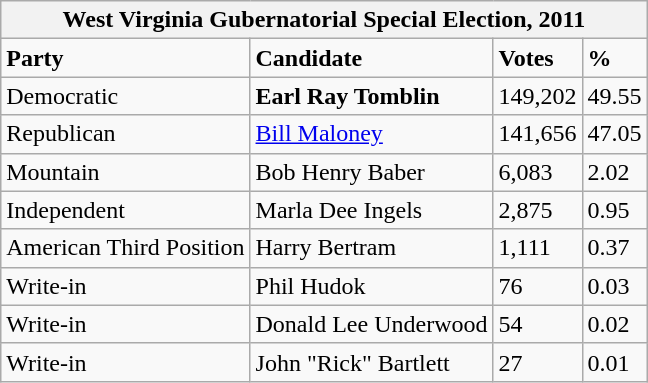<table class="wikitable">
<tr>
<th colspan="4">West Virginia Gubernatorial Special Election, 2011</th>
</tr>
<tr>
<td><strong>Party</strong></td>
<td><strong>Candidate</strong></td>
<td><strong>Votes</strong></td>
<td><strong>%</strong></td>
</tr>
<tr>
<td>Democratic</td>
<td><strong>Earl Ray Tomblin</strong></td>
<td>149,202</td>
<td>49.55</td>
</tr>
<tr>
<td>Republican</td>
<td><a href='#'>Bill Maloney</a></td>
<td>141,656</td>
<td>47.05</td>
</tr>
<tr>
<td>Mountain</td>
<td>Bob Henry Baber</td>
<td>6,083</td>
<td>2.02</td>
</tr>
<tr>
<td>Independent</td>
<td>Marla Dee Ingels</td>
<td>2,875</td>
<td>0.95</td>
</tr>
<tr>
<td>American Third Position</td>
<td>Harry Bertram</td>
<td>1,111</td>
<td>0.37</td>
</tr>
<tr>
<td>Write-in</td>
<td>Phil Hudok</td>
<td>76</td>
<td>0.03</td>
</tr>
<tr>
<td>Write-in</td>
<td>Donald Lee Underwood</td>
<td>54</td>
<td>0.02</td>
</tr>
<tr>
<td>Write-in</td>
<td>John "Rick" Bartlett</td>
<td>27</td>
<td>0.01</td>
</tr>
</table>
